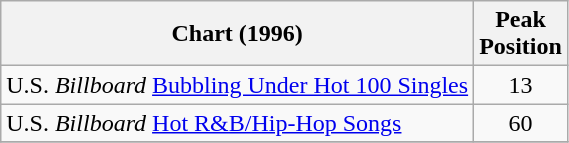<table class="wikitable">
<tr>
<th>Chart (1996)</th>
<th>Peak<br>Position</th>
</tr>
<tr>
<td align="left">U.S. <em>Billboard</em> <a href='#'>Bubbling Under Hot 100 Singles</a></td>
<td align="center">13</td>
</tr>
<tr>
<td align="left">U.S. <em>Billboard</em> <a href='#'>Hot R&B/Hip-Hop Songs</a></td>
<td align="center">60</td>
</tr>
<tr>
</tr>
</table>
